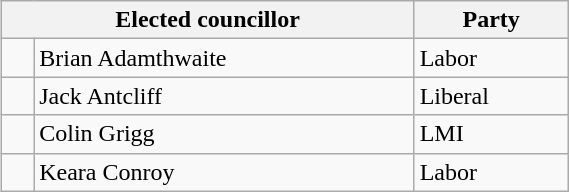<table class="wikitable" style="float:right;clear:right;width:30%">
<tr>
<th colspan="2">Elected councillor</th>
<th>Party</th>
</tr>
<tr>
<td> </td>
<td>Brian Adamthwaite</td>
<td>Labor</td>
</tr>
<tr>
<td> </td>
<td>Jack Antcliff</td>
<td>Liberal</td>
</tr>
<tr>
<td> </td>
<td>Colin Grigg</td>
<td>LMI</td>
</tr>
<tr>
<td> </td>
<td>Keara Conroy</td>
<td>Labor</td>
</tr>
</table>
